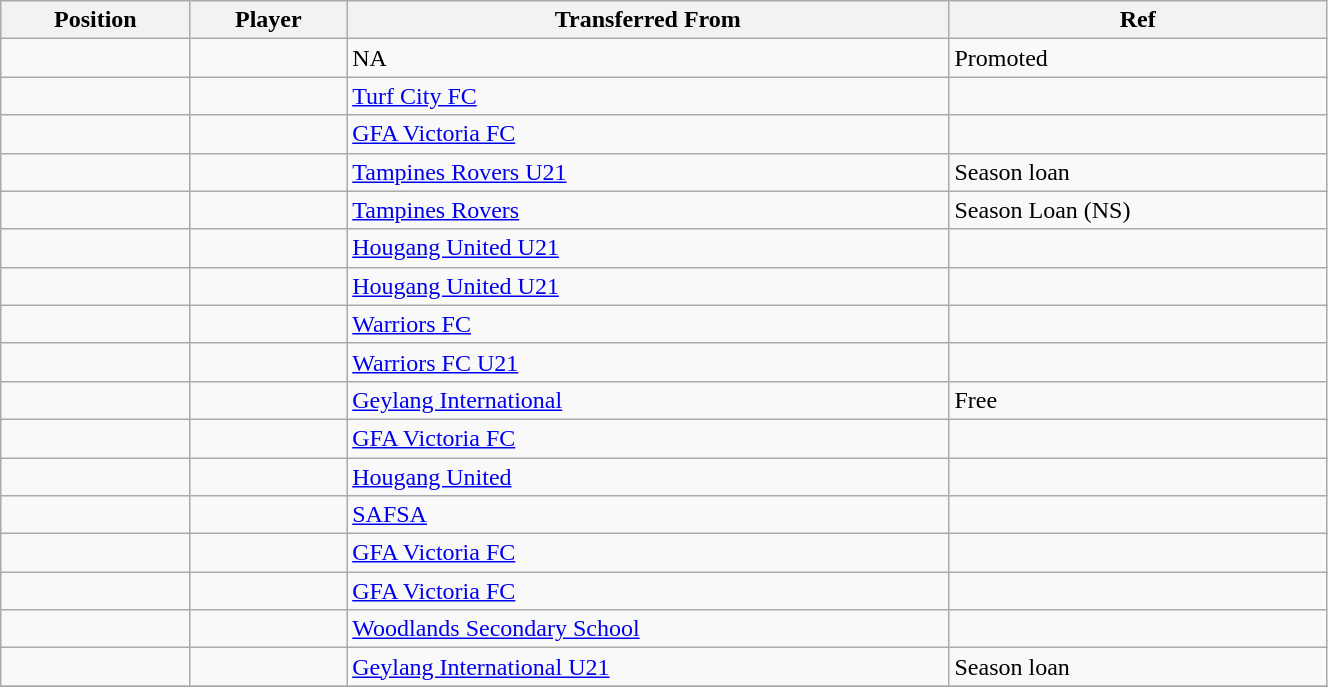<table class="wikitable sortable" style="width:70%; text-align:center; font-size:100%; text-align:left;">
<tr>
<th><strong>Position</strong></th>
<th><strong>Player</strong></th>
<th><strong>Transferred From</strong></th>
<th><strong>Ref</strong></th>
</tr>
<tr>
<td></td>
<td></td>
<td>NA</td>
<td>Promoted</td>
</tr>
<tr>
<td></td>
<td></td>
<td> <a href='#'>Turf City FC</a></td>
<td></td>
</tr>
<tr>
<td></td>
<td></td>
<td> <a href='#'>GFA Victoria FC</a></td>
<td></td>
</tr>
<tr>
<td></td>
<td></td>
<td> <a href='#'>Tampines Rovers U21</a></td>
<td>Season loan</td>
</tr>
<tr>
<td></td>
<td></td>
<td> <a href='#'>Tampines Rovers</a></td>
<td>Season Loan (NS)</td>
</tr>
<tr>
<td></td>
<td></td>
<td> <a href='#'>Hougang United U21</a></td>
<td></td>
</tr>
<tr>
<td></td>
<td></td>
<td> <a href='#'>Hougang United U21</a></td>
<td></td>
</tr>
<tr>
<td></td>
<td></td>
<td> <a href='#'>Warriors FC</a></td>
<td></td>
</tr>
<tr>
<td></td>
<td></td>
<td> <a href='#'>Warriors FC U21</a></td>
<td></td>
</tr>
<tr>
<td></td>
<td></td>
<td> <a href='#'>Geylang International</a></td>
<td>Free</td>
</tr>
<tr>
<td></td>
<td></td>
<td> <a href='#'>GFA Victoria FC</a></td>
<td></td>
</tr>
<tr>
<td></td>
<td></td>
<td> <a href='#'>Hougang United</a></td>
<td></td>
</tr>
<tr>
<td></td>
<td></td>
<td> <a href='#'>SAFSA</a></td>
<td></td>
</tr>
<tr>
<td></td>
<td></td>
<td> <a href='#'>GFA Victoria FC</a></td>
<td></td>
</tr>
<tr>
<td></td>
<td></td>
<td> <a href='#'>GFA Victoria FC</a></td>
<td></td>
</tr>
<tr>
<td></td>
<td></td>
<td> <a href='#'>Woodlands Secondary School</a></td>
<td></td>
</tr>
<tr>
<td></td>
<td></td>
<td> <a href='#'>Geylang International U21</a></td>
<td>Season loan</td>
</tr>
<tr>
</tr>
</table>
